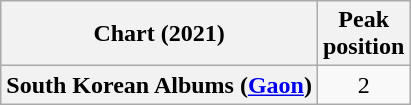<table class="wikitable plainrowheaders" style="text-align:center">
<tr>
<th scope="col">Chart (2021)</th>
<th scope="col">Peak<br>position</th>
</tr>
<tr>
<th scope="row">South Korean Albums (<a href='#'>Gaon</a>)</th>
<td>2</td>
</tr>
</table>
